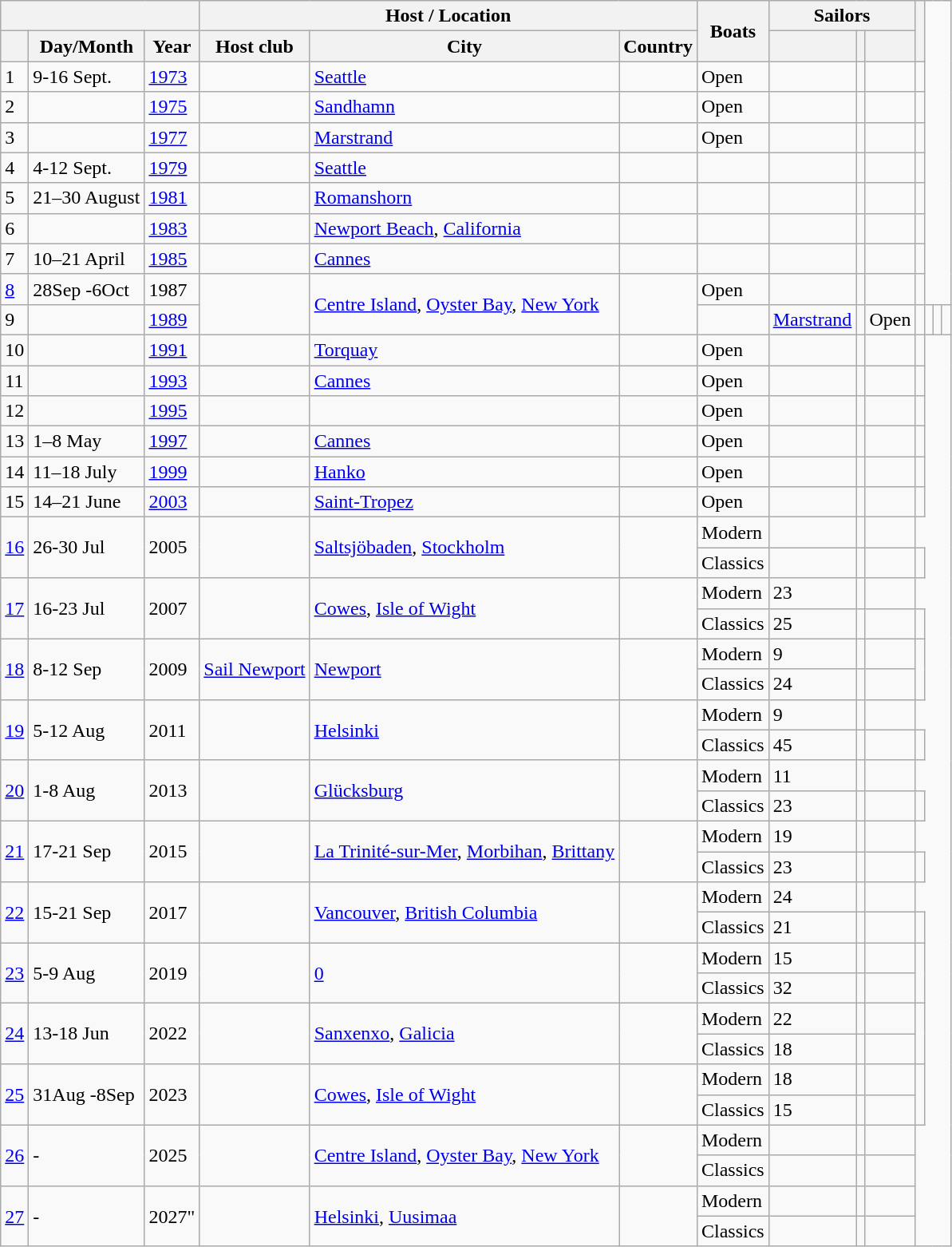<table class="wikitable sortable">
<tr>
<th colspan=3></th>
<th colspan=3>Host / Location</th>
<th rowspan=2>Boats</th>
<th colspan=3>Sailors</th>
<th rowspan=2></th>
</tr>
<tr>
<th></th>
<th>Day/Month</th>
<th>Year</th>
<th>Host club</th>
<th>City</th>
<th>Country</th>
<th></th>
<th></th>
<th></th>
</tr>
<tr>
<td>1</td>
<td>9-16 Sept.</td>
<td><a href='#'>1973</a></td>
<td></td>
<td><a href='#'>Seattle</a></td>
<td></td>
<td>Open</td>
<td></td>
<td></td>
<td></td>
<td></td>
</tr>
<tr>
<td>2</td>
<td></td>
<td><a href='#'>1975</a></td>
<td></td>
<td><a href='#'>Sandhamn</a></td>
<td></td>
<td>Open</td>
<td></td>
<td></td>
<td></td>
<td></td>
</tr>
<tr>
<td>3</td>
<td></td>
<td><a href='#'>1977</a></td>
<td></td>
<td><a href='#'>Marstrand</a></td>
<td></td>
<td>Open</td>
<td></td>
<td></td>
<td></td>
<td></td>
</tr>
<tr>
<td>4</td>
<td>4-12 Sept.</td>
<td><a href='#'>1979</a></td>
<td><br></td>
<td><a href='#'>Seattle</a></td>
<td></td>
<td></td>
<td></td>
<td></td>
<td></td>
<td></td>
</tr>
<tr>
<td>5</td>
<td>21–30 August</td>
<td><a href='#'>1981</a></td>
<td></td>
<td><a href='#'>Romanshorn</a></td>
<td></td>
<td></td>
<td></td>
<td></td>
<td></td>
<td></td>
</tr>
<tr>
<td>6</td>
<td></td>
<td><a href='#'>1983</a></td>
<td></td>
<td><a href='#'>Newport Beach</a>, <a href='#'>California</a></td>
<td></td>
<td></td>
<td></td>
<td></td>
<td></td>
<td></td>
</tr>
<tr>
<td>7</td>
<td>10–21 April</td>
<td><a href='#'>1985</a></td>
<td></td>
<td><a href='#'>Cannes</a></td>
<td></td>
<td></td>
<td></td>
<td></td>
<td></td>
<td></td>
</tr>
<tr>
<td><a href='#'>8</a></td>
<td>28Sep -6Oct</td>
<td>1987</td>
<td rowspan=2></td>
<td rowspan=2><a href='#'>Centre Island</a>, <a href='#'>Oyster Bay</a>, <a href='#'>New York</a></td>
<td rowspan=2></td>
<td>Open</td>
<td></td>
<td></td>
<td></td>
<td></td>
</tr>
<tr>
<td>9</td>
<td></td>
<td><a href='#'>1989</a></td>
<td></td>
<td><a href='#'>Marstrand</a></td>
<td></td>
<td>Open</td>
<td></td>
<td></td>
<td></td>
<td></td>
</tr>
<tr>
<td>10</td>
<td></td>
<td><a href='#'>1991</a></td>
<td></td>
<td><a href='#'>Torquay</a></td>
<td></td>
<td>Open</td>
<td></td>
<td></td>
<td></td>
<td></td>
</tr>
<tr>
<td>11</td>
<td></td>
<td><a href='#'>1993</a></td>
<td></td>
<td><a href='#'>Cannes</a></td>
<td></td>
<td>Open</td>
<td></td>
<td></td>
<td></td>
<td></td>
</tr>
<tr>
<td>12</td>
<td></td>
<td><a href='#'>1995</a></td>
<td></td>
<td></td>
<td></td>
<td>Open</td>
<td></td>
<td></td>
<td></td>
<td></td>
</tr>
<tr>
<td>13</td>
<td>1–8 May</td>
<td><a href='#'>1997</a></td>
<td></td>
<td><a href='#'>Cannes</a></td>
<td></td>
<td>Open</td>
<td></td>
<td></td>
<td></td>
<td></td>
</tr>
<tr>
<td>14</td>
<td>11–18 July</td>
<td><a href='#'>1999</a></td>
<td></td>
<td><a href='#'>Hanko</a></td>
<td></td>
<td>Open</td>
<td></td>
<td></td>
<td></td>
<td></td>
</tr>
<tr>
<td>15</td>
<td>14–21 June</td>
<td><a href='#'>2003</a></td>
<td></td>
<td><a href='#'>Saint-Tropez</a></td>
<td></td>
<td>Open</td>
<td></td>
<td></td>
<td></td>
<td></td>
</tr>
<tr>
<td rowspan=2><a href='#'>16</a></td>
<td rowspan=2>26-30 Jul</td>
<td rowspan=2>2005</td>
<td rowspan=2></td>
<td rowspan=2><a href='#'>Saltsjöbaden</a>, <a href='#'>Stockholm</a></td>
<td rowspan=2></td>
<td>Modern</td>
<td></td>
<td></td>
<td></td>
</tr>
<tr>
<td>Classics</td>
<td></td>
<td></td>
<td></td>
<td></td>
</tr>
<tr>
<td rowspan=2><a href='#'>17</a></td>
<td rowspan=2>16-23 Jul</td>
<td rowspan=2>2007</td>
<td rowspan=2></td>
<td rowspan=2><a href='#'>Cowes</a>, <a href='#'>Isle of Wight</a></td>
<td rowspan=2></td>
<td>Modern</td>
<td>23</td>
<td></td>
<td></td>
</tr>
<tr>
<td>Classics</td>
<td>25</td>
<td></td>
<td></td>
<td></td>
</tr>
<tr>
<td rowspan=2><a href='#'>18</a></td>
<td rowspan=2>8-12 Sep</td>
<td rowspan=2>2009</td>
<td rowspan=2><a href='#'>Sail Newport</a></td>
<td rowspan=2><a href='#'>Newport</a></td>
<td rowspan=2></td>
<td>Modern</td>
<td>9</td>
<td></td>
<td></td>
<td rowspan=2></td>
</tr>
<tr>
<td>Classics</td>
<td>24</td>
<td></td>
<td></td>
</tr>
<tr>
<td rowspan=2><a href='#'>19</a></td>
<td rowspan=2>5-12 Aug</td>
<td rowspan=2>2011</td>
<td rowspan=2></td>
<td rowspan=2><a href='#'>Helsinki</a></td>
<td rowspan=2></td>
<td>Modern</td>
<td>9</td>
<td></td>
<td></td>
</tr>
<tr>
<td>Classics</td>
<td>45</td>
<td></td>
<td></td>
<td></td>
</tr>
<tr>
<td rowspan=2><a href='#'>20</a></td>
<td rowspan=2>1-8 Aug</td>
<td rowspan=2>2013</td>
<td rowspan=2></td>
<td rowspan=2><a href='#'>Glücksburg</a></td>
<td rowspan=2></td>
<td>Modern</td>
<td>11</td>
<td></td>
<td></td>
</tr>
<tr>
<td>Classics</td>
<td>23</td>
<td></td>
<td></td>
<td></td>
</tr>
<tr>
<td rowspan=2><a href='#'>21</a></td>
<td rowspan=2>17-21 Sep</td>
<td rowspan=2>2015</td>
<td rowspan=2></td>
<td rowspan=2><a href='#'>La Trinité-sur-Mer</a>, <a href='#'>Morbihan</a>, <a href='#'>Brittany</a></td>
<td rowspan=2></td>
<td>Modern</td>
<td>19</td>
<td></td>
<td></td>
</tr>
<tr>
<td>Classics</td>
<td>23</td>
<td></td>
<td></td>
<td></td>
</tr>
<tr>
<td rowspan=2><a href='#'>22</a></td>
<td rowspan=2>15-21 Sep</td>
<td rowspan=2>2017</td>
<td rowspan=2></td>
<td rowspan=2><a href='#'>Vancouver</a>, <a href='#'>British Columbia</a></td>
<td rowspan=2></td>
<td>Modern</td>
<td>24</td>
<td></td>
<td></td>
</tr>
<tr>
<td>Classics</td>
<td>21</td>
<td></td>
<td></td>
<td></td>
</tr>
<tr>
<td rowspan=2><a href='#'>23</a></td>
<td rowspan=2>5-9 Aug</td>
<td rowspan=2>2019</td>
<td rowspan=2></td>
<td rowspan=2><a href='#'>0</a></td>
<td rowspan=2></td>
<td>Modern</td>
<td>15</td>
<td></td>
<td></td>
<td rowspan=2> </td>
</tr>
<tr>
<td>Classics</td>
<td>32</td>
<td></td>
<td></td>
</tr>
<tr>
<td rowspan=2><a href='#'>24</a></td>
<td rowspan=2>13-18 Jun</td>
<td rowspan=2>2022</td>
<td rowspan=2></td>
<td rowspan=2><a href='#'>Sanxenxo</a>, <a href='#'>Galicia</a></td>
<td rowspan=2></td>
<td>Modern</td>
<td>22</td>
<td></td>
<td></td>
<td rowspan=2>	    </td>
</tr>
<tr>
<td>Classics</td>
<td>18</td>
<td></td>
<td></td>
</tr>
<tr>
<td rowspan=2><a href='#'>25</a></td>
<td rowspan=2>31Aug -8Sep</td>
<td rowspan=2>2023</td>
<td rowspan=2></td>
<td rowspan=2><a href='#'>Cowes</a>, <a href='#'>Isle of Wight</a></td>
<td rowspan=2></td>
<td>Modern</td>
<td>18</td>
<td></td>
<td></td>
<td rowspan=2>   </td>
</tr>
<tr>
<td>Classics</td>
<td>15</td>
<td></td>
<td></td>
</tr>
<tr>
<td rowspan=2><a href='#'>26</a></td>
<td rowspan=2>-</td>
<td rowspan=2>2025</td>
<td rowspan=2></td>
<td rowspan=2><a href='#'>Centre Island</a>, <a href='#'>Oyster Bay</a>, <a href='#'>New York</a></td>
<td rowspan=2></td>
<td>Modern</td>
<td></td>
<td></td>
<td></td>
</tr>
<tr>
<td>Classics</td>
<td></td>
<td></td>
<td></td>
</tr>
<tr>
<td rowspan=2><a href='#'>27</a></td>
<td rowspan=2>-</td>
<td rowspan=2>2027"</td>
<td rowspan=2></td>
<td rowspan=2><a href='#'>Helsinki</a>, <a href='#'>Uusimaa</a></td>
<td rowspan=2></td>
<td>Modern</td>
<td></td>
<td></td>
<td></td>
</tr>
<tr>
<td>Classics</td>
<td></td>
<td></td>
<td></td>
</tr>
</table>
